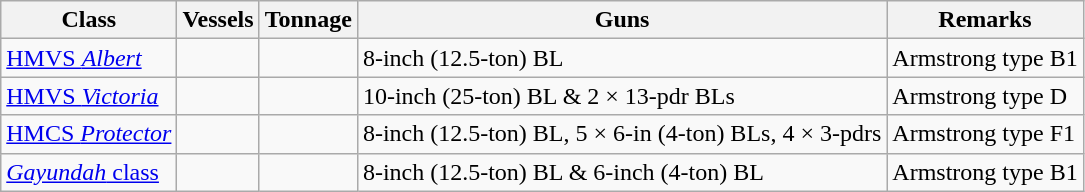<table class="wikitable" style="text-align:left">
<tr>
<th>Class</th>
<th>Vessels</th>
<th>Tonnage</th>
<th>Guns</th>
<th>Remarks</th>
</tr>
<tr>
<td><a href='#'>HMVS <em>Albert</em></a></td>
<td></td>
<td></td>
<td>8-inch (12.5-ton) BL</td>
<td>Armstrong type B1</td>
</tr>
<tr>
<td><a href='#'>HMVS <em>Victoria</em></a></td>
<td></td>
<td></td>
<td>10-inch (25-ton) BL & 2 × 13-pdr BLs</td>
<td>Armstrong type D</td>
</tr>
<tr>
<td><a href='#'>HMCS <em>Protector</em></a></td>
<td></td>
<td></td>
<td>8-inch (12.5-ton) BL, 5 × 6-in (4-ton) BLs, 4 × 3-pdrs</td>
<td>Armstrong type F1</td>
</tr>
<tr>
<td><a href='#'><em>Gayundah</em> class</a></td>
<td></td>
<td></td>
<td>8-inch (12.5-ton) BL & 6-inch (4-ton) BL</td>
<td>Armstrong type B1</td>
</tr>
</table>
